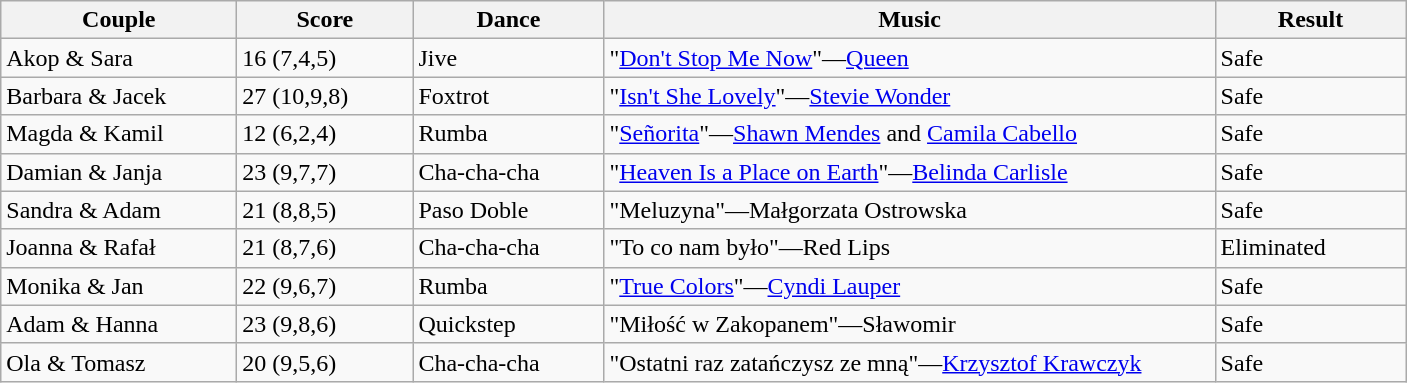<table class="wikitable">
<tr>
<th style="width:150px;">Couple</th>
<th style="width:110px;">Score</th>
<th style="width:120px;">Dance</th>
<th style="width:400px;">Music</th>
<th style="width:120px;">Result</th>
</tr>
<tr>
<td>Akop & Sara</td>
<td>16 (7,4,5)</td>
<td>Jive</td>
<td>"<a href='#'>Don't Stop Me Now</a>"—<a href='#'>Queen</a></td>
<td>Safe</td>
</tr>
<tr>
<td>Barbara & Jacek</td>
<td>27 (10,9,8)</td>
<td>Foxtrot</td>
<td>"<a href='#'>Isn't She Lovely</a>"—<a href='#'>Stevie Wonder</a></td>
<td>Safe</td>
</tr>
<tr>
<td>Magda & Kamil</td>
<td>12 (6,2,4)</td>
<td>Rumba</td>
<td>"<a href='#'>Señorita</a>"—<a href='#'>Shawn Mendes</a> and <a href='#'>Camila Cabello</a></td>
<td>Safe</td>
</tr>
<tr>
<td>Damian & Janja</td>
<td>23 (9,7,7)</td>
<td>Cha-cha-cha</td>
<td>"<a href='#'>Heaven Is a Place on Earth</a>"—<a href='#'>Belinda Carlisle</a></td>
<td>Safe</td>
</tr>
<tr>
<td>Sandra & Adam</td>
<td>21 (8,8,5)</td>
<td>Paso Doble</td>
<td>"Meluzyna"—Małgorzata Ostrowska</td>
<td>Safe</td>
</tr>
<tr>
<td>Joanna & Rafał</td>
<td>21 (8,7,6)</td>
<td>Cha-cha-cha</td>
<td>"To co nam było"—Red Lips</td>
<td>Eliminated</td>
</tr>
<tr>
<td>Monika & Jan</td>
<td>22 (9,6,7)</td>
<td>Rumba</td>
<td>"<a href='#'>True Colors</a>"—<a href='#'>Cyndi Lauper</a></td>
<td>Safe</td>
</tr>
<tr>
<td>Adam & Hanna</td>
<td>23 (9,8,6)</td>
<td>Quickstep</td>
<td>"Miłość w Zakopanem"—Sławomir</td>
<td>Safe</td>
</tr>
<tr>
<td>Ola & Tomasz</td>
<td>20 (9,5,6)</td>
<td>Cha-cha-cha</td>
<td>"Ostatni raz zatańczysz ze mną"—<a href='#'>Krzysztof Krawczyk</a></td>
<td>Safe</td>
</tr>
</table>
